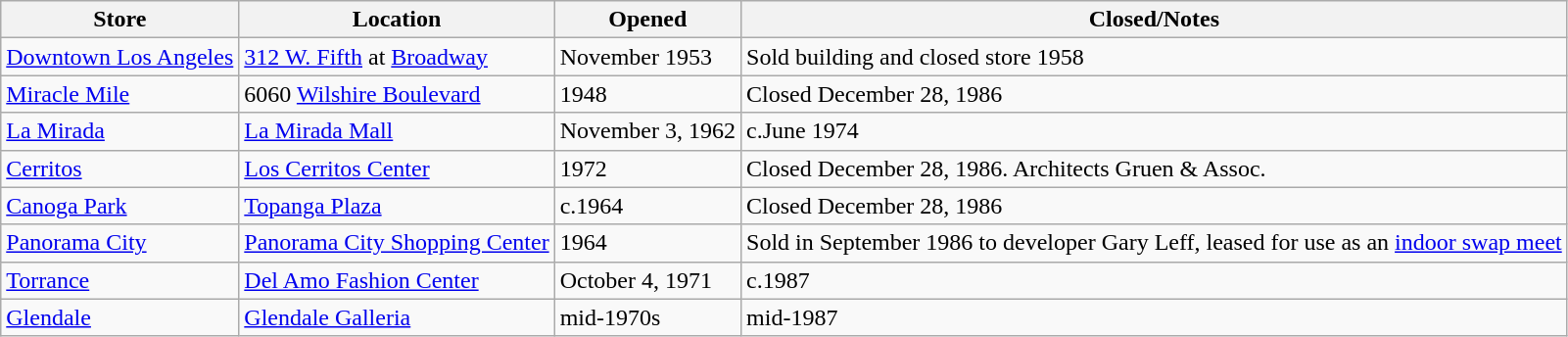<table class=wikitable>
<tr>
<th>Store</th>
<th>Location</th>
<th>Opened</th>
<th>Closed/Notes</th>
</tr>
<tr>
<td><a href='#'>Downtown Los Angeles</a></td>
<td><a href='#'>312 W. Fifth</a> at <a href='#'>Broadway</a></td>
<td>November 1953</td>
<td>Sold building and closed store 1958</td>
</tr>
<tr>
<td><a href='#'>Miracle Mile</a></td>
<td>6060 <a href='#'>Wilshire Boulevard</a></td>
<td>1948</td>
<td>Closed December 28, 1986</td>
</tr>
<tr>
<td><a href='#'>La Mirada</a></td>
<td><a href='#'>La Mirada Mall</a></td>
<td>November 3, 1962</td>
<td>c.June 1974</td>
</tr>
<tr>
<td><a href='#'>Cerritos</a></td>
<td><a href='#'>Los Cerritos Center</a></td>
<td>1972</td>
<td>Closed December 28, 1986. Architects Gruen & Assoc.</td>
</tr>
<tr>
<td><a href='#'>Canoga Park</a></td>
<td><a href='#'>Topanga Plaza</a></td>
<td>c.1964</td>
<td>Closed December 28, 1986</td>
</tr>
<tr>
<td><a href='#'>Panorama City</a></td>
<td><a href='#'>Panorama City Shopping Center</a></td>
<td>1964</td>
<td>Sold in September 1986 to developer Gary Leff, leased for use as an <a href='#'>indoor swap meet</a></td>
</tr>
<tr>
<td><a href='#'>Torrance</a></td>
<td><a href='#'>Del Amo Fashion Center</a></td>
<td>October 4, 1971</td>
<td>c.1987</td>
</tr>
<tr>
<td><a href='#'>Glendale</a></td>
<td><a href='#'>Glendale Galleria</a></td>
<td>mid-1970s</td>
<td>mid-1987</td>
</tr>
</table>
